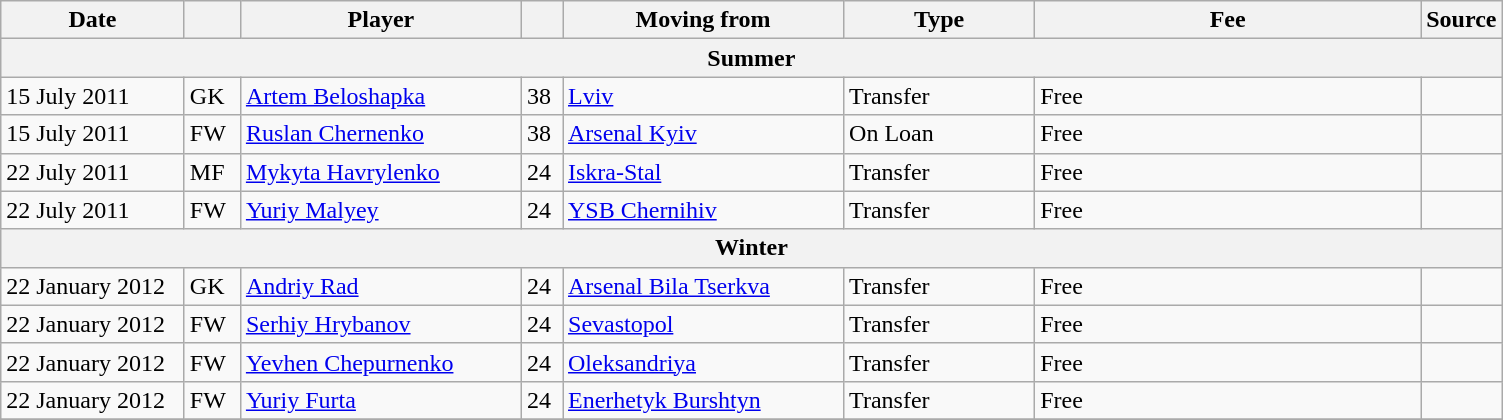<table class="wikitable sortable">
<tr>
<th style="width:115px;">Date</th>
<th style="width:30px;"></th>
<th style="width:180px;">Player</th>
<th style="width:20px;"></th>
<th style="width:180px;">Moving from</th>
<th style="width:120px;" class="unsortable">Type</th>
<th style="width:250px;" class="unsortable">Fee</th>
<th style="width:20px;">Source</th>
</tr>
<tr>
<th colspan=8>Summer</th>
</tr>
<tr>
<td>15 July 2011</td>
<td>GK</td>
<td> <a href='#'>Artem Beloshapka</a></td>
<td>38</td>
<td> <a href='#'>Lviv</a></td>
<td>Transfer</td>
<td>Free</td>
<td></td>
</tr>
<tr>
<td>15 July 2011</td>
<td>FW</td>
<td> <a href='#'>Ruslan Chernenko</a></td>
<td>38</td>
<td> <a href='#'>Arsenal Kyiv</a></td>
<td>On Loan</td>
<td>Free</td>
<td></td>
</tr>
<tr>
<td>22 July 2011</td>
<td>MF</td>
<td> <a href='#'>Mykyta Havrylenko</a></td>
<td>24</td>
<td> <a href='#'>Iskra-Stal</a></td>
<td>Transfer</td>
<td>Free</td>
<td></td>
</tr>
<tr>
<td>22 July 2011</td>
<td>FW</td>
<td> <a href='#'>Yuriy Malyey</a></td>
<td>24</td>
<td> <a href='#'>YSB Chernihiv</a></td>
<td>Transfer</td>
<td>Free</td>
<td></td>
</tr>
<tr>
<th colspan=8>Winter</th>
</tr>
<tr>
<td>22 January 2012</td>
<td>GK</td>
<td> <a href='#'>Andriy Rad</a></td>
<td>24</td>
<td> <a href='#'>Arsenal Bila Tserkva</a></td>
<td>Transfer</td>
<td>Free</td>
<td></td>
</tr>
<tr>
<td>22 January 2012</td>
<td>FW</td>
<td> <a href='#'>Serhiy Hrybanov</a></td>
<td>24</td>
<td> <a href='#'>Sevastopol</a></td>
<td>Transfer</td>
<td>Free</td>
<td></td>
</tr>
<tr>
<td>22 January 2012</td>
<td>FW</td>
<td> <a href='#'>Yevhen Chepurnenko</a></td>
<td>24</td>
<td> <a href='#'>Oleksandriya</a></td>
<td>Transfer</td>
<td>Free</td>
<td></td>
</tr>
<tr>
<td>22 January 2012</td>
<td>FW</td>
<td> <a href='#'>Yuriy Furta</a></td>
<td>24</td>
<td> <a href='#'>Enerhetyk Burshtyn</a></td>
<td>Transfer</td>
<td>Free</td>
<td></td>
</tr>
<tr>
</tr>
</table>
